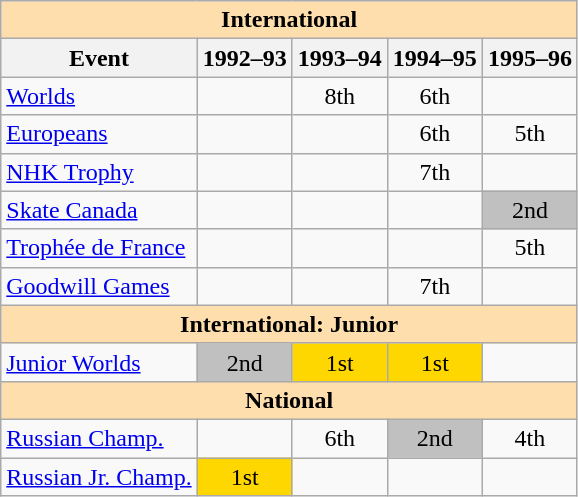<table class="wikitable" style="text-align:center">
<tr>
<th style="background-color: #ffdead; " colspan=5 align=center><strong>International</strong></th>
</tr>
<tr>
<th>Event</th>
<th>1992–93</th>
<th>1993–94</th>
<th>1994–95</th>
<th>1995–96</th>
</tr>
<tr>
<td align=left><a href='#'>Worlds</a></td>
<td></td>
<td>8th</td>
<td>6th</td>
<td></td>
</tr>
<tr>
<td align=left><a href='#'>Europeans</a></td>
<td></td>
<td></td>
<td>6th</td>
<td>5th</td>
</tr>
<tr>
<td align=left><a href='#'>NHK Trophy</a></td>
<td></td>
<td></td>
<td>7th</td>
<td></td>
</tr>
<tr>
<td align=left><a href='#'>Skate Canada</a></td>
<td></td>
<td></td>
<td></td>
<td bgcolor=silver>2nd</td>
</tr>
<tr>
<td align=left><a href='#'>Trophée de France</a></td>
<td></td>
<td></td>
<td></td>
<td>5th</td>
</tr>
<tr>
<td align=left><a href='#'>Goodwill Games</a></td>
<td></td>
<td></td>
<td>7th</td>
<td></td>
</tr>
<tr>
<th style="background-color: #ffdead; " colspan=5 align=center><strong>International: Junior</strong></th>
</tr>
<tr>
<td align=left><a href='#'>Junior Worlds</a></td>
<td bgcolor=silver>2nd</td>
<td bgcolor=gold>1st</td>
<td bgcolor=gold>1st</td>
<td></td>
</tr>
<tr>
<th style="background-color: #ffdead; " colspan=5 align=center><strong>National</strong></th>
</tr>
<tr>
<td align=left><a href='#'>Russian Champ.</a></td>
<td></td>
<td>6th</td>
<td bgcolor=silver>2nd</td>
<td>4th</td>
</tr>
<tr>
<td align=left><a href='#'>Russian Jr. Champ.</a></td>
<td bgcolor=gold>1st</td>
<td></td>
<td></td>
<td></td>
</tr>
</table>
